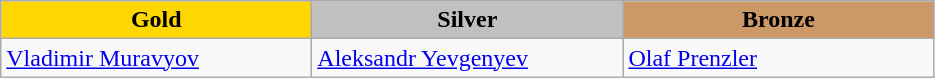<table class="wikitable" style="text-align:left">
<tr align="center">
<td width=200 bgcolor=gold><strong>Gold</strong></td>
<td width=200 bgcolor=silver><strong>Silver</strong></td>
<td width=200 bgcolor=CC9966><strong>Bronze</strong></td>
</tr>
<tr>
<td><a href='#'>Vladimir Muravyov</a><br><em></em></td>
<td><a href='#'>Aleksandr Yevgenyev</a><br><em></em></td>
<td><a href='#'>Olaf Prenzler</a><br><em></em></td>
</tr>
</table>
